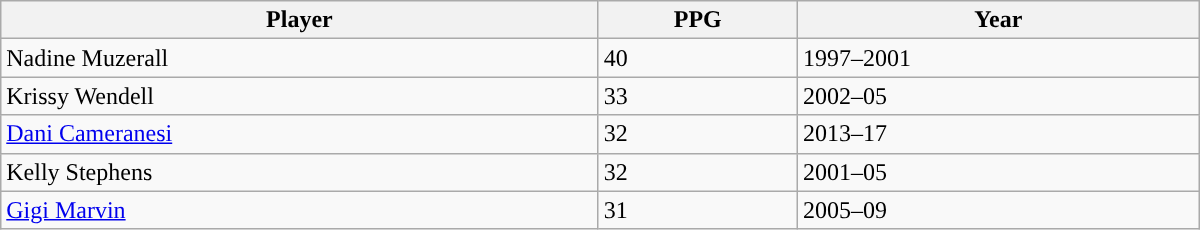<table class="wikitable" style="width: 50em">
<tr>
<th>Player</th>
<th>PPG</th>
<th>Year</th>
</tr>
<tr>
<td>Nadine Muzerall</td>
<td>40</td>
<td>1997–2001</td>
</tr>
<tr>
<td>Krissy Wendell</td>
<td>33</td>
<td>2002–05</td>
</tr>
<tr>
<td><a href='#'>Dani Cameranesi</a></td>
<td>32</td>
<td>2013–17</td>
</tr>
<tr>
<td>Kelly Stephens</td>
<td>32</td>
<td>2001–05</td>
</tr>
<tr>
<td><a href='#'>Gigi Marvin</a></td>
<td>31</td>
<td>2005–09</td>
</tr>
</table>
